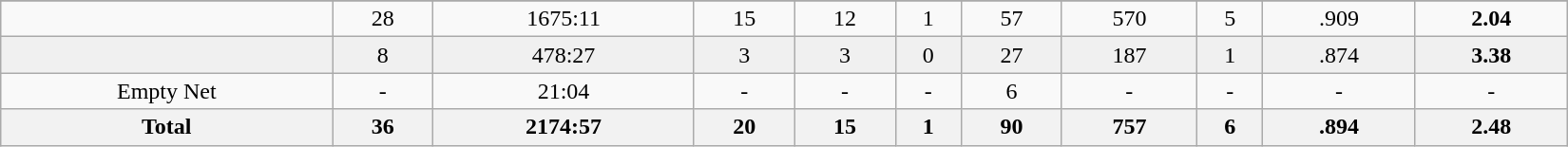<table class="wikitable sortable" width=1100>
<tr align="center">
</tr>
<tr align="center" bgcolor="">
<td></td>
<td>28</td>
<td>1675:11</td>
<td>15</td>
<td>12</td>
<td>1</td>
<td>57</td>
<td>570</td>
<td>5</td>
<td>.909</td>
<td><strong>2.04</strong></td>
</tr>
<tr align="center" bgcolor="f0f0f0">
<td></td>
<td>8</td>
<td>478:27</td>
<td>3</td>
<td>3</td>
<td>0</td>
<td>27</td>
<td>187</td>
<td>1</td>
<td>.874</td>
<td><strong>3.38</strong></td>
</tr>
<tr align="center" bgcolor="">
<td>Empty Net</td>
<td>-</td>
<td>21:04</td>
<td>-</td>
<td>-</td>
<td>-</td>
<td>6</td>
<td>-</td>
<td>-</td>
<td>-</td>
<td>-</td>
</tr>
<tr>
<th>Total</th>
<th>36</th>
<th>2174:57</th>
<th>20</th>
<th>15</th>
<th>1</th>
<th>90</th>
<th>757</th>
<th>6</th>
<th>.894</th>
<th>2.48</th>
</tr>
</table>
